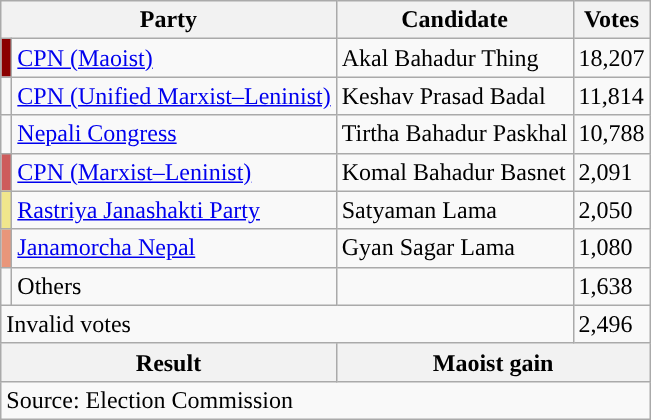<table class="wikitable">
<tr>
<th colspan="2">Party</th>
<th>Candidate</th>
<th>Votes</th>
</tr>
<tr>
<td style="background-color:darkred"></td>
<td><a href='#'>CPN (Maoist)</a></td>
<td>Akal Bahadur Thing</td>
<td>18,207</td>
</tr>
<tr>
<td style="background-color:"></td>
<td><a href='#'>CPN (Unified Marxist–Leninist)</a></td>
<td>Keshav Prasad Badal</td>
<td>11,814</td>
</tr>
<tr>
<td style="background-color:"></td>
<td><a href='#'>Nepali Congress</a></td>
<td>Tirtha Bahadur Paskhal</td>
<td>10,788</td>
</tr>
<tr>
<td style="background-color:indianred"></td>
<td><a href='#'>CPN (Marxist–Leninist)</a></td>
<td>Komal Bahadur Basnet</td>
<td>2,091</td>
</tr>
<tr>
<td style="background-color:khaki"></td>
<td><a href='#'>Rastriya Janashakti Party</a></td>
<td>Satyaman Lama</td>
<td>2,050</td>
</tr>
<tr>
<td style="background-color:darksalmon"></td>
<td><a href='#'>Janamorcha Nepal</a></td>
<td>Gyan Sagar Lama</td>
<td>1,080</td>
</tr>
<tr>
<td></td>
<td>Others</td>
<td></td>
<td>1,638</td>
</tr>
<tr>
<td colspan="3">Invalid votes</td>
<td>2,496</td>
</tr>
<tr>
<th colspan="2">Result</th>
<th colspan="2">Maoist gain</th>
</tr>
<tr>
<td colspan="4">Source: Election Commission</td>
</tr>
</table>
